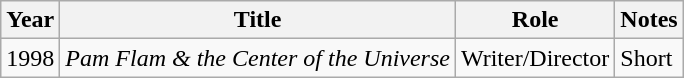<table class="wikitable">
<tr>
<th>Year</th>
<th>Title</th>
<th>Role</th>
<th>Notes</th>
</tr>
<tr>
<td>1998</td>
<td><em>Pam Flam & the Center of the Universe</em></td>
<td>Writer/Director</td>
<td>Short</td>
</tr>
</table>
